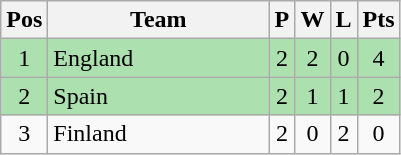<table class="wikitable" style="font-size: 100%">
<tr>
<th width=20>Pos</th>
<th width=140>Team</th>
<th width=10>P</th>
<th width=10>W</th>
<th width=10>L</th>
<th width=20>Pts</th>
</tr>
<tr align=center style="background:#ACE1AF;">
<td>1</td>
<td align="left"> England</td>
<td>2</td>
<td>2</td>
<td>0</td>
<td>4</td>
</tr>
<tr align=center style="background:#ACE1AF;">
<td>2</td>
<td align="left"> Spain</td>
<td>2</td>
<td>1</td>
<td>1</td>
<td>2</td>
</tr>
<tr align=center>
<td>3</td>
<td align="left"> Finland</td>
<td>2</td>
<td>0</td>
<td>2</td>
<td>0</td>
</tr>
</table>
